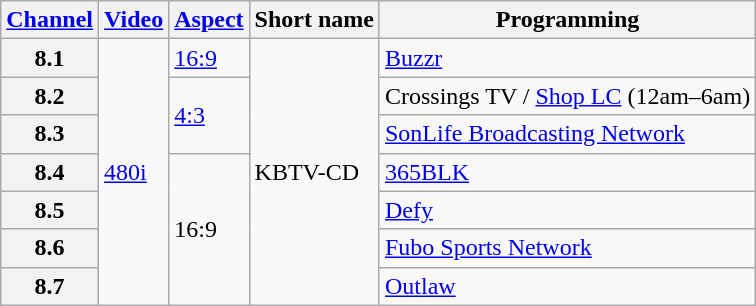<table class="wikitable">
<tr>
<th scope = "col"><a href='#'>Channel</a></th>
<th scope = "col"><a href='#'>Video</a></th>
<th scope = "col"><a href='#'>Aspect</a></th>
<th scope = "col">Short name</th>
<th scope = "col">Programming</th>
</tr>
<tr>
<th scope = "row">8.1</th>
<td rowspan="7"><a href='#'>480i</a></td>
<td><a href='#'>16:9</a></td>
<td rowspan="7">KBTV-CD</td>
<td><a href='#'>Buzzr</a></td>
</tr>
<tr>
<th scope = "row">8.2</th>
<td rowspan="2"><a href='#'>4:3</a></td>
<td>Crossings TV / <a href='#'>Shop LC</a> (12am–6am)</td>
</tr>
<tr>
<th scope = "row">8.3</th>
<td><a href='#'>SonLife Broadcasting Network</a></td>
</tr>
<tr>
<th scope = "row">8.4</th>
<td rowspan="4">16:9</td>
<td><a href='#'>365BLK</a></td>
</tr>
<tr>
<th scope = "row">8.5</th>
<td><a href='#'>Defy</a></td>
</tr>
<tr>
<th scope = "row">8.6</th>
<td><a href='#'>Fubo Sports Network</a></td>
</tr>
<tr>
<th scope = "row">8.7</th>
<td><a href='#'>Outlaw</a></td>
</tr>
</table>
